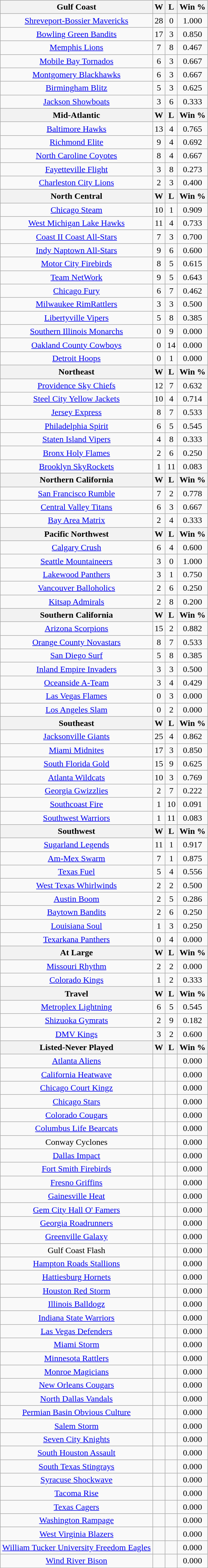<table class="wikitable">
<tr>
<th>Gulf Coast</th>
<th>W</th>
<th>L</th>
<th>Win %</th>
</tr>
<tr>
<td align=center><a href='#'>Shreveport-Bossier Mavericks</a></td>
<td align=center>28</td>
<td align=center>0</td>
<td align=center>1.000</td>
</tr>
<tr>
<td align=center><a href='#'>Bowling Green Bandits</a></td>
<td align=center>17</td>
<td align=center>3</td>
<td align=center>0.850</td>
</tr>
<tr>
<td align=center><a href='#'>Memphis Lions</a></td>
<td align=center>7</td>
<td align=center>8</td>
<td align=center>0.467</td>
</tr>
<tr>
<td align=center><a href='#'>Mobile Bay Tornados</a></td>
<td align=center>6</td>
<td align=center>3</td>
<td align=center>0.667</td>
</tr>
<tr>
<td align=center><a href='#'>Montgomery Blackhawks</a></td>
<td align=center>6</td>
<td align=center>3</td>
<td align=center>0.667</td>
</tr>
<tr>
<td align=center><a href='#'>Birmingham Blitz</a></td>
<td align=center>5</td>
<td align=center>3</td>
<td align=center>0.625</td>
</tr>
<tr>
<td align=center><a href='#'>Jackson Showboats</a></td>
<td align=center>3</td>
<td align=center>6</td>
<td align=center>0.333</td>
</tr>
<tr>
<th>Mid-Atlantic</th>
<th>W</th>
<th>L</th>
<th>Win %</th>
</tr>
<tr>
<td align=center><a href='#'>Baltimore Hawks</a></td>
<td align=center>13</td>
<td align=center>4</td>
<td align=center>0.765</td>
</tr>
<tr>
<td align=center><a href='#'>Richmond Elite</a></td>
<td align=center>9</td>
<td align=center>4</td>
<td align=center>0.692</td>
</tr>
<tr>
<td align=center><a href='#'>North Caroline Coyotes</a></td>
<td align=center>8</td>
<td align=center>4</td>
<td align=center>0.667</td>
</tr>
<tr>
<td align=center><a href='#'>Fayetteville Flight</a></td>
<td align=center>3</td>
<td align=center>8</td>
<td align=center>0.273</td>
</tr>
<tr>
<td align=center><a href='#'>Charleston City Lions</a></td>
<td align=center>2</td>
<td align=center>3</td>
<td align=center>0.400</td>
</tr>
<tr>
<th>North Central</th>
<th>W</th>
<th>L</th>
<th>Win %</th>
</tr>
<tr>
<td align=center><a href='#'>Chicago Steam</a></td>
<td align=center>10</td>
<td align=center>1</td>
<td align=center>0.909</td>
</tr>
<tr>
<td align=center><a href='#'>West Michigan Lake Hawks</a></td>
<td align=center>11</td>
<td align=center>4</td>
<td align=center>0.733</td>
</tr>
<tr>
<td align=center><a href='#'>Coast II Coast All-Stars</a></td>
<td align=center>7</td>
<td align=center>3</td>
<td align=center>0.700</td>
</tr>
<tr>
<td align=center><a href='#'>Indy Naptown All-Stars</a></td>
<td align=center>9</td>
<td align=center>6</td>
<td align=center>0.600</td>
</tr>
<tr>
<td align=center><a href='#'>Motor City Firebirds</a></td>
<td align=center>8</td>
<td align=center>5</td>
<td align=center>0.615</td>
</tr>
<tr>
<td align=center><a href='#'>Team NetWork</a></td>
<td align=center>9</td>
<td align=center>5</td>
<td align=center>0.643</td>
</tr>
<tr>
<td align=center><a href='#'>Chicago Fury</a></td>
<td align=center>6</td>
<td align=center>7</td>
<td align=center>0.462</td>
</tr>
<tr>
<td align=center><a href='#'>Milwaukee RimRattlers</a></td>
<td align=center>3</td>
<td align=center>3</td>
<td align=center>0.500</td>
</tr>
<tr>
<td align=center><a href='#'>Libertyville Vipers</a></td>
<td align=center>5</td>
<td align=center>8</td>
<td align=center>0.385</td>
</tr>
<tr>
<td align=center><a href='#'>Southern Illinois Monarchs</a></td>
<td align=center>0</td>
<td align=center>9</td>
<td align=center>0.000</td>
</tr>
<tr>
<td align=center><a href='#'>Oakland County Cowboys</a></td>
<td align=center>0</td>
<td align=center>14</td>
<td align=center>0.000</td>
</tr>
<tr>
<td align=center><a href='#'>Detroit Hoops</a></td>
<td align=center>0</td>
<td align=center>1</td>
<td align=center>0.000</td>
</tr>
<tr>
<th>Northeast</th>
<th>W</th>
<th>L</th>
<th>Win %</th>
</tr>
<tr>
<td align=center><a href='#'>Providence Sky Chiefs</a></td>
<td align=center>12</td>
<td align=center>7</td>
<td align=center>0.632</td>
</tr>
<tr>
<td align=center><a href='#'>Steel City Yellow Jackets</a></td>
<td align=center>10</td>
<td align=center>4</td>
<td align=center>0.714</td>
</tr>
<tr>
<td align=center><a href='#'>Jersey Express</a></td>
<td align=center>8</td>
<td align=center>7</td>
<td align=center>0.533</td>
</tr>
<tr>
<td align=center><a href='#'>Philadelphia Spirit</a></td>
<td align=center>6</td>
<td align=center>5</td>
<td align=center>0.545</td>
</tr>
<tr>
<td align=center><a href='#'>Staten Island Vipers</a></td>
<td align=center>4</td>
<td align=center>8</td>
<td align=center>0.333</td>
</tr>
<tr>
<td align=center><a href='#'>Bronx Holy Flames</a></td>
<td align=center>2</td>
<td align=center>6</td>
<td align=center>0.250</td>
</tr>
<tr>
<td align=center><a href='#'>Brooklyn SkyRockets</a></td>
<td align=center>1</td>
<td align=center>11</td>
<td align=center>0.083</td>
</tr>
<tr>
<th>Northern California</th>
<th>W</th>
<th>L</th>
<th>Win %</th>
</tr>
<tr>
<td align=center><a href='#'>San Francisco Rumble</a></td>
<td align=center>7</td>
<td align=center>2</td>
<td align=center>0.778</td>
</tr>
<tr>
<td align=center><a href='#'>Central Valley Titans</a></td>
<td align=center>6</td>
<td align=center>3</td>
<td align=center>0.667</td>
</tr>
<tr>
<td align=center><a href='#'>Bay Area Matrix</a></td>
<td align=center>2</td>
<td align=center>4</td>
<td align=center>0.333</td>
</tr>
<tr>
<th>Pacific Northwest</th>
<th>W</th>
<th>L</th>
<th>Win %</th>
</tr>
<tr>
<td align=center><a href='#'>Calgary Crush</a></td>
<td align=center>6</td>
<td align=center>4</td>
<td align=center>0.600</td>
</tr>
<tr>
<td align=center><a href='#'>Seattle Mountaineers</a></td>
<td align=center>3</td>
<td align=center>0</td>
<td align=center>1.000</td>
</tr>
<tr>
<td align=center><a href='#'>Lakewood Panthers</a></td>
<td align=center>3</td>
<td align=center>1</td>
<td align=center>0.750</td>
</tr>
<tr>
<td align=center><a href='#'>Vancouver Balloholics</a></td>
<td align=center>2</td>
<td align=center>6</td>
<td align=center>0.250</td>
</tr>
<tr>
<td align=center><a href='#'>Kitsap Admirals</a></td>
<td align=center>2</td>
<td align=center>8</td>
<td align=center>0.200</td>
</tr>
<tr>
<th>Southern California</th>
<th>W</th>
<th>L</th>
<th>Win %</th>
</tr>
<tr>
<td align=center><a href='#'>Arizona Scorpions</a></td>
<td align=center>15</td>
<td align=center>2</td>
<td align=center>0.882</td>
</tr>
<tr>
<td align=center><a href='#'>Orange County Novastars</a></td>
<td align=center>8</td>
<td align=center>7</td>
<td align=center>0.533</td>
</tr>
<tr>
<td align=center><a href='#'>San Diego Surf</a></td>
<td align=center>5</td>
<td align=center>8</td>
<td align=center>0.385</td>
</tr>
<tr>
<td align=center><a href='#'>Inland Empire Invaders</a></td>
<td align=center>3</td>
<td align=center>3</td>
<td align=center>0.500</td>
</tr>
<tr>
<td align=center><a href='#'>Oceanside A-Team</a></td>
<td align=center>3</td>
<td align=center>4</td>
<td align=center>0.429</td>
</tr>
<tr>
<td align=center><a href='#'>Las Vegas Flames</a></td>
<td align=center>0</td>
<td align=center>3</td>
<td align=center>0.000</td>
</tr>
<tr>
<td align=center><a href='#'>Los Angeles Slam</a></td>
<td align=center>0</td>
<td align=center>2</td>
<td align=center>0.000</td>
</tr>
<tr>
<th>Southeast</th>
<th>W</th>
<th>L</th>
<th>Win %</th>
</tr>
<tr>
<td align=center><a href='#'>Jacksonville Giants</a></td>
<td align=center>25</td>
<td align=center>4</td>
<td align=center>0.862</td>
</tr>
<tr>
<td align=center><a href='#'>Miami Midnites</a></td>
<td align=center>17</td>
<td align=center>3</td>
<td align=center>0.850</td>
</tr>
<tr>
<td align=center><a href='#'>South Florida Gold</a></td>
<td align=center>15</td>
<td align=center>9</td>
<td align=center>0.625</td>
</tr>
<tr>
<td align=center><a href='#'>Atlanta Wildcats</a></td>
<td align=center>10</td>
<td align=center>3</td>
<td align=center>0.769</td>
</tr>
<tr>
<td align=center><a href='#'>Georgia Gwizzlies</a></td>
<td align=center>2</td>
<td align=center>7</td>
<td align=center>0.222</td>
</tr>
<tr>
<td align=center><a href='#'>Southcoast Fire</a></td>
<td align=center>1</td>
<td align=center>10</td>
<td align=center>0.091</td>
</tr>
<tr>
<td align=center><a href='#'>Southwest Warriors</a></td>
<td align=center>1</td>
<td align=center>11</td>
<td align=center>0.083</td>
</tr>
<tr>
<th>Southwest</th>
<th>W</th>
<th>L</th>
<th>Win %</th>
</tr>
<tr>
<td align=center><a href='#'>Sugarland Legends</a></td>
<td align=center>11</td>
<td align=center>1</td>
<td align=center>0.917</td>
</tr>
<tr>
<td align=center><a href='#'>Am-Mex Swarm</a></td>
<td align=center>7</td>
<td align=center>1</td>
<td align=center>0.875</td>
</tr>
<tr>
<td align=center><a href='#'>Texas Fuel</a></td>
<td align=center>5</td>
<td align=center>4</td>
<td align=center>0.556</td>
</tr>
<tr>
<td align=center><a href='#'>West Texas Whirlwinds</a></td>
<td align=center>2</td>
<td align=center>2</td>
<td align=center>0.500</td>
</tr>
<tr>
<td align=center><a href='#'>Austin Boom</a></td>
<td align=center>2</td>
<td align=center>5</td>
<td align=center>0.286</td>
</tr>
<tr>
<td align=center><a href='#'>Baytown Bandits</a></td>
<td align=center>2</td>
<td align=center>6</td>
<td align=center>0.250</td>
</tr>
<tr>
<td align=center><a href='#'>Louisiana Soul</a></td>
<td align=center>1</td>
<td align=center>3</td>
<td align=center>0.250</td>
</tr>
<tr>
<td align=center><a href='#'>Texarkana Panthers</a></td>
<td align=center>0</td>
<td align=center>4</td>
<td align=center>0.000</td>
</tr>
<tr>
<th>At Large</th>
<th>W</th>
<th>L</th>
<th>Win %</th>
</tr>
<tr>
<td align=center><a href='#'>Missouri Rhythm</a></td>
<td align=center>2</td>
<td align=center>2</td>
<td align=center>0.000</td>
</tr>
<tr>
<td align=center><a href='#'>Colorado Kings</a></td>
<td align=center>1</td>
<td align=center>2</td>
<td align=center>0.333</td>
</tr>
<tr>
<th>Travel</th>
<th>W</th>
<th>L</th>
<th>Win %</th>
</tr>
<tr>
<td align=center><a href='#'>Metroplex Lightning</a></td>
<td align=center>6</td>
<td align=center>5</td>
<td align=center>0.545</td>
</tr>
<tr>
<td align=center><a href='#'>Shizuoka Gymrats</a></td>
<td align=center>2</td>
<td align=center>9</td>
<td align=center>0.182</td>
</tr>
<tr>
<td align=center><a href='#'>DMV Kings</a></td>
<td align=center>3</td>
<td align=center>2</td>
<td align=center>0.600</td>
</tr>
<tr>
<th>Listed-Never Played</th>
<th>W</th>
<th>L</th>
<th>Win %</th>
</tr>
<tr>
<td align=center><a href='#'>Atlanta Aliens</a></td>
<td align=center></td>
<td align=center></td>
<td align=center>0.000</td>
</tr>
<tr>
<td align=center><a href='#'>California Heatwave</a></td>
<td align=center></td>
<td align=center></td>
<td align=center>0.000</td>
</tr>
<tr>
<td align=center><a href='#'>Chicago Court Kingz</a></td>
<td align=center></td>
<td align=center></td>
<td align=center>0.000</td>
</tr>
<tr>
<td align=center><a href='#'>Chicago Stars</a></td>
<td align=center></td>
<td align=center></td>
<td align=center>0.000</td>
</tr>
<tr>
<td align=center><a href='#'>Colorado Cougars</a></td>
<td align=center></td>
<td align=center></td>
<td align=center>0.000</td>
</tr>
<tr>
<td align=center><a href='#'>Columbus Life Bearcats</a></td>
<td align=center></td>
<td align=center></td>
<td align=center>0.000</td>
</tr>
<tr>
<td align=center>Conway Cyclones</td>
<td align=center></td>
<td align=center></td>
<td align=center>0.000</td>
</tr>
<tr>
<td align=center><a href='#'>Dallas Impact</a></td>
<td align=center></td>
<td align=center></td>
<td align=center>0.000</td>
</tr>
<tr>
<td align=center><a href='#'>Fort Smith Firebirds</a></td>
<td align=center></td>
<td align=center></td>
<td align=center>0.000</td>
</tr>
<tr>
<td align=center><a href='#'>Fresno Griffins</a></td>
<td align=center></td>
<td align=center></td>
<td align=center>0.000</td>
</tr>
<tr>
<td align=center><a href='#'>Gainesville Heat</a></td>
<td align=center></td>
<td align=center></td>
<td align=center>0.000</td>
</tr>
<tr>
<td align=center><a href='#'>Gem City Hall O' Famers</a></td>
<td align=center></td>
<td align=center></td>
<td align=center>0.000</td>
</tr>
<tr>
<td align=center><a href='#'>Georgia Roadrunners</a></td>
<td align=center></td>
<td align=center></td>
<td align=center>0.000</td>
</tr>
<tr>
<td align=center><a href='#'>Greenville Galaxy</a></td>
<td align=center></td>
<td align=center></td>
<td align=center>0.000</td>
</tr>
<tr>
<td align=center>Gulf Coast Flash</td>
<td align=center></td>
<td align=center></td>
<td align=center>0.000</td>
</tr>
<tr>
<td align=center><a href='#'>Hampton Roads Stallions</a></td>
<td align=center></td>
<td align=center></td>
<td align=center>0.000</td>
</tr>
<tr>
<td align=center><a href='#'>Hattiesburg Hornets</a></td>
<td align=center></td>
<td align=center></td>
<td align=center>0.000</td>
</tr>
<tr>
<td align=center><a href='#'>Houston Red Storm</a></td>
<td align=center></td>
<td align=center></td>
<td align=center>0.000</td>
</tr>
<tr>
<td align=center><a href='#'>Illinois Balldogz</a></td>
<td align=center></td>
<td align=center></td>
<td align=center>0.000</td>
</tr>
<tr>
<td align=center><a href='#'>Indiana State Warriors</a></td>
<td align=center></td>
<td align=center></td>
<td align=center>0.000</td>
</tr>
<tr>
<td align=center><a href='#'>Las Vegas Defenders</a></td>
<td align=center></td>
<td align=center></td>
<td align=center>0.000</td>
</tr>
<tr>
<td align=center><a href='#'>Miami Storm</a></td>
<td align=center></td>
<td align=center></td>
<td align=center>0.000</td>
</tr>
<tr>
<td align=center><a href='#'>Minnesota Rattlers</a></td>
<td align=center></td>
<td align=center></td>
<td align=center>0.000</td>
</tr>
<tr>
<td align=center><a href='#'>Monroe Magicians</a></td>
<td align=center></td>
<td align=center></td>
<td align=center>0.000</td>
</tr>
<tr>
<td align=center><a href='#'>New Orleans Cougars</a></td>
<td align=center></td>
<td align=center></td>
<td align=center>0.000</td>
</tr>
<tr>
<td align=center><a href='#'>North Dallas Vandals</a></td>
<td align=center></td>
<td align=center></td>
<td align=center>0.000</td>
</tr>
<tr>
<td align=center><a href='#'>Permian Basin Obvious Culture</a></td>
<td align=center></td>
<td align=center></td>
<td align=center>0.000</td>
</tr>
<tr>
<td align=center><a href='#'>Salem Storm</a></td>
<td align=center></td>
<td align=center></td>
<td align=center>0.000</td>
</tr>
<tr>
<td align=center><a href='#'>Seven City Knights</a></td>
<td align=center></td>
<td align=center></td>
<td align=center>0.000</td>
</tr>
<tr>
<td align=center><a href='#'>South Houston Assault</a></td>
<td align=center></td>
<td align=center></td>
<td align=center>0.000</td>
</tr>
<tr>
<td align=center><a href='#'>South Texas Stingrays</a></td>
<td align=center></td>
<td align=center></td>
<td align=center>0.000</td>
</tr>
<tr>
<td align=center><a href='#'>Syracuse Shockwave</a></td>
<td align=center></td>
<td align=center></td>
<td align=center>0.000</td>
</tr>
<tr>
<td align=center><a href='#'>Tacoma Rise</a></td>
<td align=center></td>
<td align=center></td>
<td align=center>0.000</td>
</tr>
<tr>
<td align=center><a href='#'>Texas Cagers</a></td>
<td align=center></td>
<td align=center></td>
<td align=center>0.000</td>
</tr>
<tr>
<td align=center><a href='#'>Washington Rampage</a></td>
<td align=center></td>
<td align=center></td>
<td align=center>0.000</td>
</tr>
<tr>
<td align=center><a href='#'>West Virginia Blazers</a></td>
<td align=center></td>
<td align=center></td>
<td align=center>0.000</td>
</tr>
<tr>
<td align=center><a href='#'>William Tucker University Freedom Eagles</a></td>
<td align=center></td>
<td align=center></td>
<td align=center>0.000</td>
</tr>
<tr>
<td align=center><a href='#'>Wind River Bison</a></td>
<td align=center></td>
<td align=center></td>
<td align=center>0.000</td>
</tr>
<tr>
</tr>
</table>
